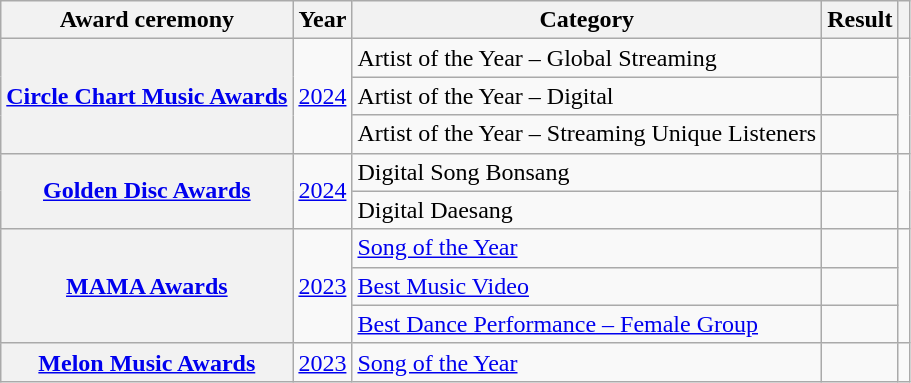<table class="wikitable plainrowheaders sortable" style="text-align:center">
<tr>
<th scope="col">Award ceremony</th>
<th scope="col">Year</th>
<th scope="col">Category</th>
<th scope="col">Result</th>
<th scope="col" class="unsortable"></th>
</tr>
<tr>
<th scope="row" rowspan="3"><a href='#'>Circle Chart Music Awards</a></th>
<td rowspan="3"><a href='#'>2024</a></td>
<td style="text-align:left">Artist of the Year – Global Streaming</td>
<td></td>
<td rowspan="3"></td>
</tr>
<tr>
<td style="text-align:left">Artist of the Year – Digital</td>
<td></td>
</tr>
<tr>
<td style="text-align:left">Artist of the Year – Streaming Unique Listeners</td>
<td></td>
</tr>
<tr>
<th rowspan="2" scope="row"><a href='#'>Golden Disc Awards</a></th>
<td rowspan="2" align="center"><a href='#'>2024</a></td>
<td style="text-align:left">Digital Song Bonsang</td>
<td></td>
<td rowspan="2" align="center"></td>
</tr>
<tr>
<td style="text-align:left">Digital Daesang</td>
<td></td>
</tr>
<tr>
<th rowspan="3" scope="row"><a href='#'>MAMA Awards</a></th>
<td rowspan="3"><a href='#'>2023</a></td>
<td style="text-align:left"><a href='#'>Song of the Year</a></td>
<td></td>
<td rowspan="3" style="text-align:center"></td>
</tr>
<tr>
<td style="text-align:left"><a href='#'>Best Music Video</a></td>
<td></td>
</tr>
<tr>
<td style="text-align:left"><a href='#'>Best Dance Performance – Female Group</a></td>
<td></td>
</tr>
<tr>
<th scope="row"><a href='#'>Melon Music Awards</a></th>
<td><a href='#'>2023</a></td>
<td style="text-align:left"><a href='#'>Song of the Year</a></td>
<td></td>
<td></td>
</tr>
</table>
